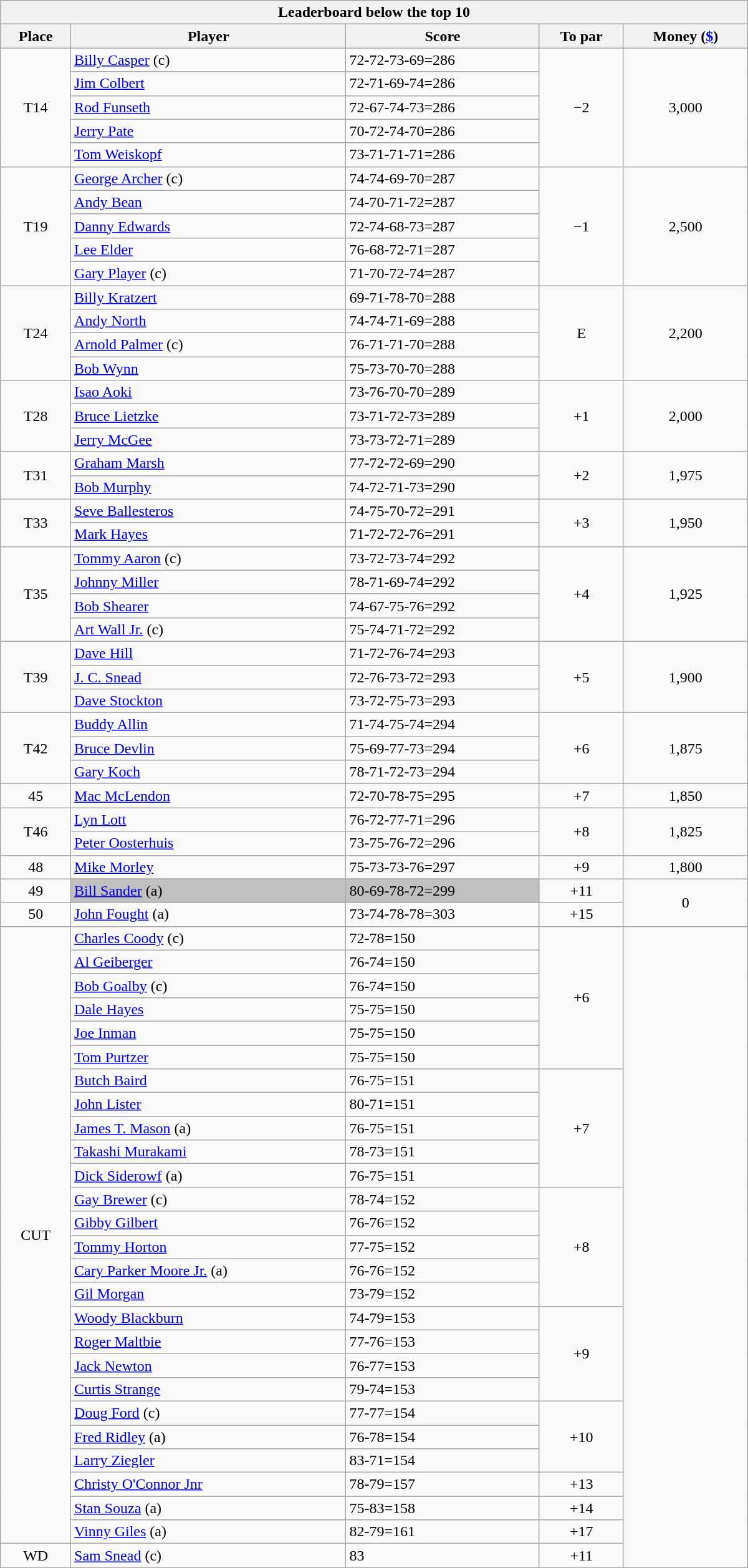<table class="collapsible collapsed wikitable" style="width:50em; margin-top:-1px">
<tr>
<th scope="col" colspan="6">Leaderboard below the top 10</th>
</tr>
<tr>
<th>Place</th>
<th>Player</th>
<th>Score</th>
<th>To par</th>
<th>Money (<a href='#'>$</a>)</th>
</tr>
<tr>
<td rowspan=5 align=center>T14</td>
<td> <a href='#'>Billy Casper</a> (c)</td>
<td>72-72-73-69=286</td>
<td rowspan=5 align=center>−2</td>
<td rowspan=5 align=center>3,000</td>
</tr>
<tr>
<td> <a href='#'>Jim Colbert</a></td>
<td>72-71-69-74=286</td>
</tr>
<tr>
<td> <a href='#'>Rod Funseth</a></td>
<td>72-67-74-73=286</td>
</tr>
<tr>
<td> <a href='#'>Jerry Pate</a></td>
<td>70-72-74-70=286</td>
</tr>
<tr>
<td> <a href='#'>Tom Weiskopf</a></td>
<td>73-71-71-71=286</td>
</tr>
<tr>
<td rowspan=5 align=center>T19</td>
<td> <a href='#'>George Archer</a> (c)</td>
<td>74-74-69-70=287</td>
<td rowspan=5 align=center>−1</td>
<td rowspan=5 align=center>2,500</td>
</tr>
<tr>
<td> <a href='#'>Andy Bean</a></td>
<td>74-70-71-72=287</td>
</tr>
<tr>
<td> <a href='#'>Danny Edwards</a></td>
<td>72-74-68-73=287</td>
</tr>
<tr>
<td> <a href='#'>Lee Elder</a></td>
<td>76-68-72-71=287</td>
</tr>
<tr>
<td> <a href='#'>Gary Player</a> (c)</td>
<td>71-70-72-74=287</td>
</tr>
<tr>
<td rowspan=4 align=center>T24</td>
<td> <a href='#'>Billy Kratzert</a></td>
<td>69-71-78-70=288</td>
<td rowspan=4 align=center>E</td>
<td rowspan=4 align=center>2,200</td>
</tr>
<tr>
<td> <a href='#'>Andy North</a></td>
<td>74-74-71-69=288</td>
</tr>
<tr>
<td> <a href='#'>Arnold Palmer</a> (c)</td>
<td>76-71-71-70=288</td>
</tr>
<tr>
<td> <a href='#'>Bob Wynn</a></td>
<td>75-73-70-70=288</td>
</tr>
<tr>
<td rowspan=3 align=center>T28</td>
<td> <a href='#'>Isao Aoki</a></td>
<td>73-76-70-70=289</td>
<td rowspan=3 align=center>+1</td>
<td rowspan=3 align=center>2,000</td>
</tr>
<tr>
<td> <a href='#'>Bruce Lietzke</a></td>
<td>73-71-72-73=289</td>
</tr>
<tr>
<td> <a href='#'>Jerry McGee</a></td>
<td>73-73-72-71=289</td>
</tr>
<tr>
<td rowspan=2 align=center>T31</td>
<td> <a href='#'>Graham Marsh</a></td>
<td>77-72-72-69=290</td>
<td rowspan=2 align=center>+2</td>
<td rowspan=2 align=center>1,975</td>
</tr>
<tr>
<td> <a href='#'>Bob Murphy</a></td>
<td>74-72-71-73=290</td>
</tr>
<tr>
<td rowspan=2 align=center>T33</td>
<td> <a href='#'>Seve Ballesteros</a></td>
<td>74-75-70-72=291</td>
<td rowspan=2 align=center>+3</td>
<td rowspan=2 align=center>1,950</td>
</tr>
<tr>
<td> <a href='#'>Mark Hayes</a></td>
<td>71-72-72-76=291</td>
</tr>
<tr>
<td rowspan=4 align=center>T35</td>
<td> <a href='#'>Tommy Aaron</a> (c)</td>
<td>73-72-73-74=292</td>
<td rowspan=4 align=center>+4</td>
<td rowspan=4 align=center>1,925</td>
</tr>
<tr>
<td> <a href='#'>Johnny Miller</a></td>
<td>78-71-69-74=292</td>
</tr>
<tr>
<td> <a href='#'>Bob Shearer</a></td>
<td>74-67-75-76=292</td>
</tr>
<tr>
<td> <a href='#'>Art Wall Jr.</a> (c)</td>
<td>75-74-71-72=292</td>
</tr>
<tr>
<td rowspan=3 align=center>T39</td>
<td> <a href='#'>Dave Hill</a></td>
<td>71-72-76-74=293</td>
<td rowspan=3 align=center>+5</td>
<td rowspan=3 align=center>1,900</td>
</tr>
<tr>
<td> <a href='#'>J. C. Snead</a></td>
<td>72-76-73-72=293</td>
</tr>
<tr>
<td> <a href='#'>Dave Stockton</a></td>
<td>73-72-75-73=293</td>
</tr>
<tr>
<td rowspan=3 align=center>T42</td>
<td> <a href='#'>Buddy Allin</a></td>
<td>71-74-75-74=294</td>
<td rowspan=3 align=center>+6</td>
<td rowspan=3 align=center>1,875</td>
</tr>
<tr>
<td> <a href='#'>Bruce Devlin</a></td>
<td>75-69-77-73=294</td>
</tr>
<tr>
<td> <a href='#'>Gary Koch</a></td>
<td>78-71-72-73=294</td>
</tr>
<tr>
<td align=center>45</td>
<td> <a href='#'>Mac McLendon</a></td>
<td>72-70-78-75=295</td>
<td align=center>+7</td>
<td align=center>1,850</td>
</tr>
<tr>
<td rowspan=2 align=center>T46</td>
<td> <a href='#'>Lyn Lott</a></td>
<td>76-72-77-71=296</td>
<td rowspan=2 align=center>+8</td>
<td rowspan=2 align=center>1,825</td>
</tr>
<tr>
<td> <a href='#'>Peter Oosterhuis</a></td>
<td>73-75-76-72=296</td>
</tr>
<tr>
<td align=center>48</td>
<td> <a href='#'>Mike Morley</a></td>
<td>75-73-73-76=297</td>
<td align=center>+9</td>
<td align=center>1,800</td>
</tr>
<tr>
<td align=center>49</td>
<td style="background:silver"> <a href='#'>Bill Sander</a> (a)</td>
<td style="background:silver">80-69-78-72=299</td>
<td align=center>+11</td>
<td rowspan=2 align=center>0</td>
</tr>
<tr>
<td align=center>50</td>
<td> <a href='#'>John Fought</a> (a)</td>
<td>73-74-78-78=303</td>
<td align=center>+15</td>
</tr>
<tr>
<td rowspan=26 align=center>CUT</td>
<td> <a href='#'>Charles Coody</a> (c)</td>
<td>72-78=150</td>
<td rowspan=6 align=center>+6</td>
<td rowspan=27 align=center></td>
</tr>
<tr>
<td> <a href='#'>Al Geiberger</a></td>
<td>76-74=150</td>
</tr>
<tr>
<td> <a href='#'>Bob Goalby</a> (c)</td>
<td>76-74=150</td>
</tr>
<tr>
<td> <a href='#'>Dale Hayes</a></td>
<td>75-75=150</td>
</tr>
<tr>
<td> <a href='#'>Joe Inman</a></td>
<td>75-75=150</td>
</tr>
<tr>
<td> <a href='#'>Tom Purtzer</a></td>
<td>75-75=150</td>
</tr>
<tr>
<td> <a href='#'>Butch Baird</a></td>
<td>76-75=151</td>
<td rowspan=5 align=center>+7</td>
</tr>
<tr>
<td> <a href='#'>John Lister</a></td>
<td>80-71=151</td>
</tr>
<tr>
<td> <a href='#'>James T. Mason</a> (a)</td>
<td>76-75=151</td>
</tr>
<tr>
<td> <a href='#'>Takashi Murakami</a></td>
<td>78-73=151</td>
</tr>
<tr>
<td> <a href='#'>Dick Siderowf</a> (a)</td>
<td>76-75=151</td>
</tr>
<tr>
<td> <a href='#'>Gay Brewer</a> (c)</td>
<td>78-74=152</td>
<td rowspan=5 align=center>+8</td>
</tr>
<tr>
<td> <a href='#'>Gibby Gilbert</a></td>
<td>76-76=152</td>
</tr>
<tr>
<td> <a href='#'>Tommy Horton</a></td>
<td>77-75=152</td>
</tr>
<tr>
<td> <a href='#'>Cary Parker Moore Jr.</a> (a)</td>
<td>76-76=152</td>
</tr>
<tr>
<td> <a href='#'>Gil Morgan</a></td>
<td>73-79=152</td>
</tr>
<tr>
<td> <a href='#'>Woody Blackburn</a></td>
<td>74-79=153</td>
<td rowspan=4 align=center>+9</td>
</tr>
<tr>
<td> <a href='#'>Roger Maltbie</a></td>
<td>77-76=153</td>
</tr>
<tr>
<td> <a href='#'>Jack Newton</a></td>
<td>76-77=153</td>
</tr>
<tr>
<td> <a href='#'>Curtis Strange</a></td>
<td>79-74=153</td>
</tr>
<tr>
<td> <a href='#'>Doug Ford</a> (c)</td>
<td>77-77=154</td>
<td rowspan=3 align=center>+10</td>
</tr>
<tr>
<td> <a href='#'>Fred Ridley</a> (a)</td>
<td>76-78=154</td>
</tr>
<tr>
<td> <a href='#'>Larry Ziegler</a></td>
<td>83-71=154</td>
</tr>
<tr>
<td> <a href='#'>Christy O'Connor Jnr</a></td>
<td>78-79=157</td>
<td align=center>+13</td>
</tr>
<tr>
<td> <a href='#'>Stan Souza</a> (a)</td>
<td>75-83=158</td>
<td align=center>+14</td>
</tr>
<tr>
<td> <a href='#'>Vinny Giles</a> (a)</td>
<td>82-79=161</td>
<td align=center>+17</td>
</tr>
<tr>
<td align=center>WD</td>
<td> <a href='#'>Sam Snead</a> (c)</td>
<td>83</td>
<td align=center>+11</td>
</tr>
</table>
